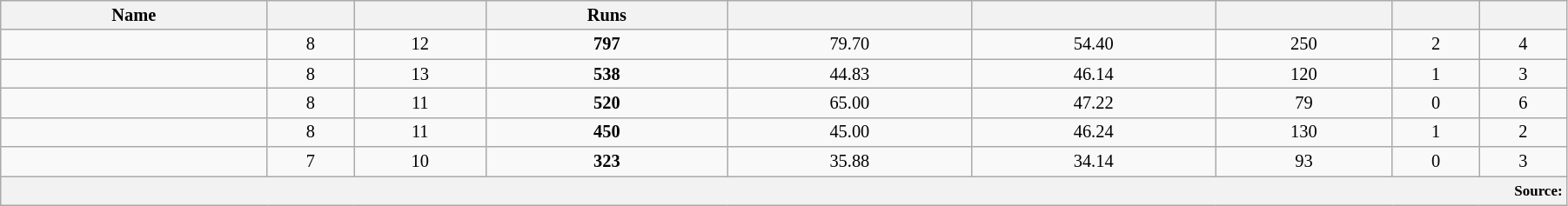<table class="wikitable sortable"  style="font-size:85%; width:95%;">
<tr style="text-align:center;">
<th style="color: black;">Name</th>
<th style="color: black;"></th>
<th style="color: black;"></th>
<th style="color: black;">Runs</th>
<th style="color: black;"></th>
<th style="color: black;"></th>
<th style="color: black;"></th>
<th style="color: black;"></th>
<th style="color: black;"></th>
</tr>
<tr style="text-align:center;">
<td></td>
<td>8</td>
<td>12</td>
<td><strong>797</strong></td>
<td>79.70</td>
<td>54.40</td>
<td>250</td>
<td>2</td>
<td>4</td>
</tr>
<tr style="text-align:center;">
<td></td>
<td>8</td>
<td>13</td>
<td><strong>538</strong></td>
<td>44.83</td>
<td>46.14</td>
<td>120</td>
<td>1</td>
<td>3</td>
</tr>
<tr style="text-align:center;">
<td></td>
<td>8</td>
<td>11</td>
<td><strong>520</strong></td>
<td>65.00</td>
<td>47.22</td>
<td>79</td>
<td>0</td>
<td>6</td>
</tr>
<tr style="text-align:center;">
<td></td>
<td>8</td>
<td>11</td>
<td><strong>450</strong></td>
<td>45.00</td>
<td>46.24</td>
<td>130</td>
<td>1</td>
<td>2</td>
</tr>
<tr style="text-align:center;">
<td></td>
<td>7</td>
<td>10</td>
<td><strong>323</strong></td>
<td>35.88</td>
<td>34.14</td>
<td>93</td>
<td>0</td>
<td>3</td>
</tr>
<tr>
<th colspan="10" style="text-align:right;"><small><strong>Source:</strong> </small></th>
</tr>
</table>
